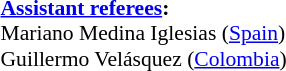<table style="width:100%; font-size:90%;">
<tr>
<td><br><strong><a href='#'>Assistant referees</a>:</strong>
<br>Mariano Medina Iglesias (<a href='#'>Spain</a>)
<br>Guillermo Velásquez (<a href='#'>Colombia</a>)</td>
</tr>
</table>
